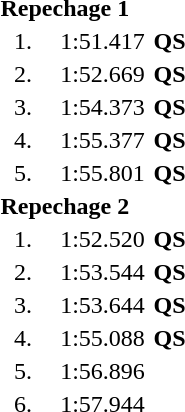<table style="text-align:center">
<tr>
<td colspan=4 align=left><strong>Repechage 1</strong></td>
</tr>
<tr>
<td width=30>1.</td>
<td align=left></td>
<td width=60>1:51.417</td>
<td><strong>QS</strong></td>
</tr>
<tr>
<td>2.</td>
<td align=left></td>
<td>1:52.669</td>
<td><strong>QS</strong></td>
</tr>
<tr>
<td>3.</td>
<td align=left></td>
<td>1:54.373</td>
<td><strong>QS</strong></td>
</tr>
<tr>
<td>4.</td>
<td align=left></td>
<td>1:55.377</td>
<td><strong>QS</strong></td>
</tr>
<tr>
<td>5.</td>
<td align=left></td>
<td>1:55.801</td>
<td><strong>QS</strong></td>
</tr>
<tr>
<td colspan=4 align=left><strong>Repechage 2</strong></td>
</tr>
<tr>
<td width=30>1.</td>
<td align=left></td>
<td width=60>1:52.520</td>
<td><strong>QS</strong></td>
</tr>
<tr>
<td>2.</td>
<td align=left></td>
<td>1:53.544</td>
<td><strong>QS</strong></td>
</tr>
<tr>
<td>3.</td>
<td align=left></td>
<td>1:53.644</td>
<td><strong>QS</strong></td>
</tr>
<tr>
<td>4.</td>
<td align=left></td>
<td>1:55.088</td>
<td><strong>QS</strong></td>
</tr>
<tr>
<td>5.</td>
<td align=left></td>
<td>1:56.896</td>
<td></td>
</tr>
<tr>
<td>6.</td>
<td align=left></td>
<td>1:57.944</td>
<td></td>
</tr>
</table>
